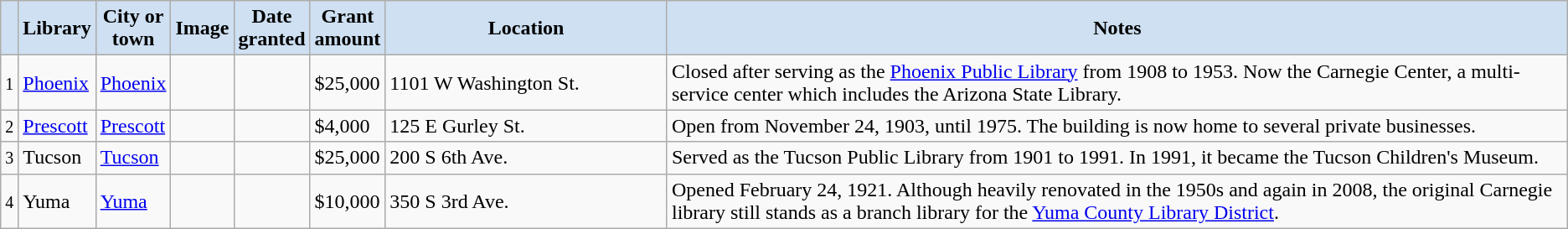<table class="wikitable sortable" align="center">
<tr>
<th style="background-color:#CEE0F2;"></th>
<th style="background-color:#CEE0F2;"><strong>Library</strong></th>
<th style="background-color:#CEE0F2;"><strong>City or<br>town</strong></th>
<th style="background-color:#CEE0F2;" class="unsortable"><strong>Image</strong></th>
<th style="background-color:#CEE0F2;"><strong>Date<br>granted</strong></th>
<th style="background-color:#CEE0F2;"><strong>Grant<br>amount</strong></th>
<th width=18% style="background-color:#CEE0F2;"><strong>Location</strong></th>
<th style="background-color:#CEE0F2;"><strong>Notes</strong></th>
</tr>
<tr ->
<td><small>1</small></td>
<td><a href='#'>Phoenix</a></td>
<td><a href='#'>Phoenix</a></td>
<td></td>
<td></td>
<td>$25,000</td>
<td>1101 W Washington St.<br><small></small></td>
<td>Closed after serving as the <a href='#'>Phoenix Public Library</a> from 1908 to 1953. Now the Carnegie Center, a multi-service center which includes the Arizona State Library.</td>
</tr>
<tr ->
<td><small>2</small></td>
<td><a href='#'>Prescott</a></td>
<td><a href='#'>Prescott</a></td>
<td></td>
<td></td>
<td>$4,000</td>
<td>125 E Gurley St.<br><small></small></td>
<td>Open from November 24, 1903, until 1975. The building is now home to several private businesses.</td>
</tr>
<tr ->
<td align=center><small>3</small></td>
<td>Tucson</td>
<td><a href='#'>Tucson</a></td>
<td></td>
<td></td>
<td>$25,000</td>
<td>200 S 6th Ave.<br><small></small></td>
<td>Served as the Tucson Public Library from 1901 to 1991. In 1991, it became the Tucson Children's Museum.</td>
</tr>
<tr ->
<td align=center><small>4</small></td>
<td>Yuma</td>
<td><a href='#'>Yuma</a></td>
<td></td>
<td></td>
<td>$10,000</td>
<td>350 S 3rd Ave.<br><small></small></td>
<td>Opened February 24, 1921. Although heavily renovated in the 1950s and again in 2008, the original Carnegie library still stands as a branch library for the <a href='#'>Yuma County Library District</a>.</td>
</tr>
</table>
